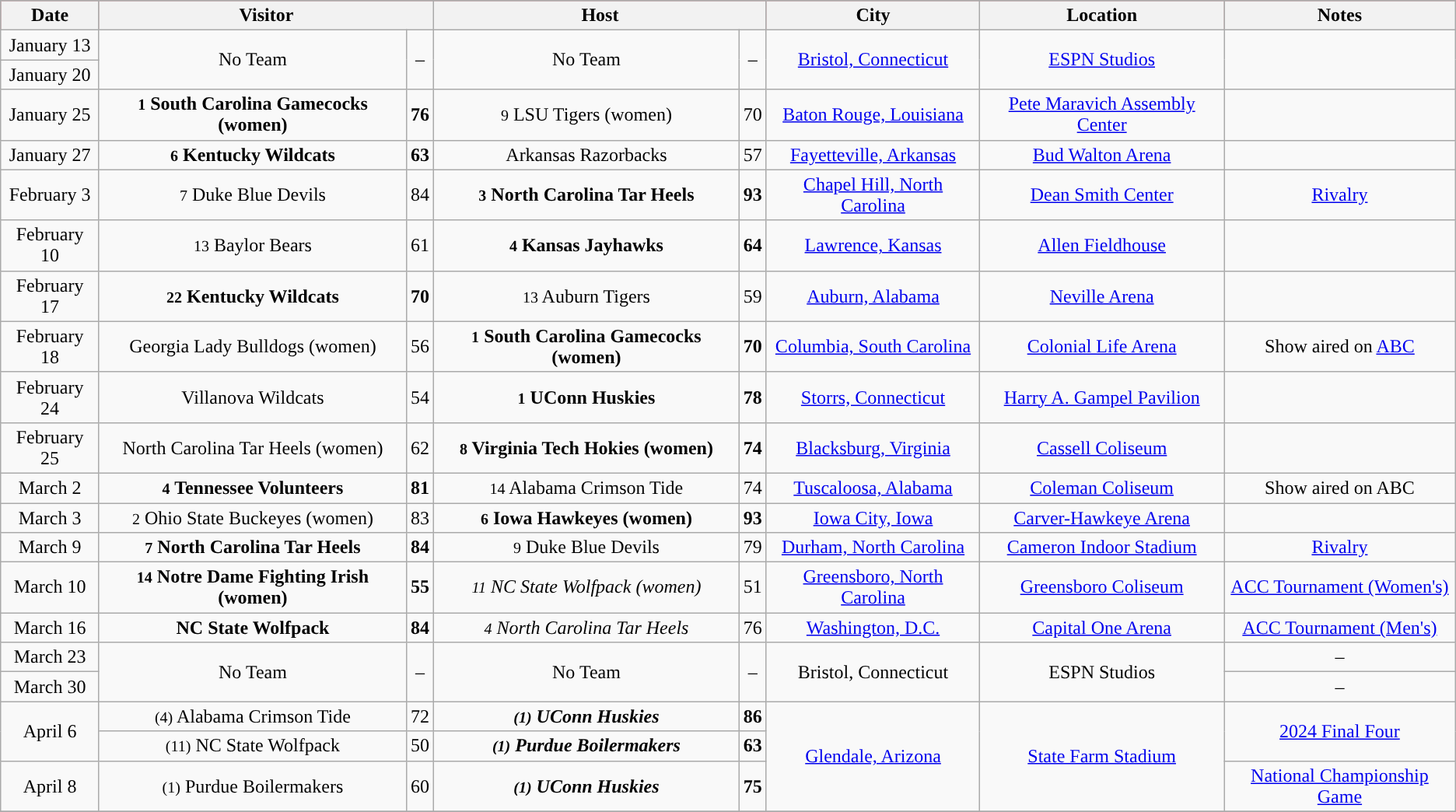<table class="wikitable" style="text-align:center">
<tr style="background:#A32638;"|>
<th>Date</th>
<th colspan=2>Visitor</th>
<th colspan=2>Host</th>
<th>City</th>
<th>Location</th>
<th>Notes</th>
</tr>
<tr>
<td>January 13</td>
<td rowspan="2">No Team</td>
<td rowspan="2">–</td>
<td rowspan="2">No Team</td>
<td rowspan="2">–</td>
<td rowspan="2"><a href='#'>Bristol, Connecticut</a></td>
<td rowspan="2"><a href='#'>ESPN Studios</a></td>
<td rowspan="2"></td>
</tr>
<tr>
<td>January 20</td>
</tr>
<tr>
<td>January 25</td>
<td><strong><small>1</small> South Carolina Gamecocks (women)</strong></td>
<td><strong>76</strong></td>
<td><small>9</small> LSU Tigers (women)</td>
<td>70</td>
<td><a href='#'>Baton Rouge, Louisiana</a></td>
<td><a href='#'>Pete Maravich Assembly Center</a></td>
<td></td>
</tr>
<tr>
<td>January 27</td>
<td><strong><small>6</small> Kentucky Wildcats</strong></td>
<td><strong>63</strong></td>
<td>Arkansas Razorbacks</td>
<td>57</td>
<td><a href='#'>Fayetteville, Arkansas</a></td>
<td><a href='#'>Bud Walton Arena</a></td>
<td></td>
</tr>
<tr>
<td>February 3</td>
<td><small>7</small> Duke Blue Devils</td>
<td>84</td>
<td><strong><small>3</small> North Carolina Tar Heels</strong></td>
<td><strong>93</strong></td>
<td><a href='#'>Chapel Hill, North Carolina</a></td>
<td><a href='#'>Dean Smith Center</a></td>
<td><a href='#'>Rivalry</a></td>
</tr>
<tr>
<td>February 10</td>
<td><small>13</small> Baylor Bears</td>
<td>61</td>
<td><strong><small>4</small> Kansas Jayhawks</strong></td>
<td><strong>64</strong></td>
<td><a href='#'>Lawrence, Kansas</a></td>
<td><a href='#'>Allen Fieldhouse</a></td>
<td></td>
</tr>
<tr>
<td>February 17</td>
<td><strong><small>22</small> Kentucky Wildcats</strong></td>
<td><strong>70</strong></td>
<td><small>13</small> Auburn Tigers</td>
<td>59</td>
<td><a href='#'>Auburn, Alabama</a></td>
<td><a href='#'>Neville Arena</a></td>
<td></td>
</tr>
<tr>
<td>February 18</td>
<td>Georgia Lady Bulldogs (women)</td>
<td>56</td>
<td><strong><small>1</small> South Carolina Gamecocks (women)</strong></td>
<td><strong>70</strong></td>
<td><a href='#'>Columbia, South Carolina</a></td>
<td><a href='#'>Colonial Life Arena</a></td>
<td>Show aired on <a href='#'>ABC</a></td>
</tr>
<tr>
<td>February 24</td>
<td>Villanova Wildcats</td>
<td>54</td>
<td><strong><small>1</small> UConn Huskies</strong></td>
<td><strong>78</strong></td>
<td><a href='#'>Storrs, Connecticut</a></td>
<td><a href='#'>Harry A. Gampel Pavilion</a></td>
<td></td>
</tr>
<tr>
<td>February 25</td>
<td>North Carolina Tar Heels (women)</td>
<td>62</td>
<td><strong><small>8</small> Virginia Tech Hokies (women)</strong></td>
<td><strong>74</strong></td>
<td><a href='#'>Blacksburg, Virginia</a></td>
<td><a href='#'>Cassell Coliseum</a></td>
<td></td>
</tr>
<tr>
<td>March 2</td>
<td><strong><small>4</small> Tennessee Volunteers</strong></td>
<td><strong>81</strong></td>
<td><small>14</small> Alabama Crimson Tide</td>
<td>74</td>
<td><a href='#'>Tuscaloosa, Alabama</a></td>
<td><a href='#'>Coleman Coliseum</a></td>
<td>Show aired on ABC</td>
</tr>
<tr>
<td>March 3</td>
<td><small>2</small> Ohio State Buckeyes (women)</td>
<td>83</td>
<td><strong><small>6</small> Iowa Hawkeyes (women) </strong></td>
<td><strong>93</strong></td>
<td><a href='#'>Iowa City, Iowa</a></td>
<td><a href='#'>Carver-Hawkeye Arena</a></td>
<td></td>
</tr>
<tr>
<td>March 9</td>
<td><strong><small>7</small> North Carolina Tar Heels</strong></td>
<td><strong>84</strong></td>
<td><small>9</small> Duke Blue Devils</td>
<td>79</td>
<td><a href='#'>Durham, North Carolina</a></td>
<td><a href='#'>Cameron Indoor Stadium</a></td>
<td><a href='#'>Rivalry</a></td>
</tr>
<tr>
<td>March 10</td>
<td><strong><small>14</small> Notre Dame Fighting Irish (women)</strong></td>
<td><strong>55</strong></td>
<td><em><small>11</small> NC State Wolfpack (women)</em></td>
<td>51</td>
<td><a href='#'>Greensboro, North Carolina</a></td>
<td><a href='#'>Greensboro Coliseum</a></td>
<td><a href='#'>ACC Tournament (Women's)</a></td>
</tr>
<tr>
<td>March 16</td>
<td><strong>NC State Wolfpack</strong></td>
<td><strong>84</strong></td>
<td><em><small>4</small> North Carolina Tar Heels</em></td>
<td>76</td>
<td><a href='#'>Washington, D.C.</a></td>
<td><a href='#'>Capital One Arena</a></td>
<td><a href='#'>ACC Tournament (Men's)</a></td>
</tr>
<tr>
<td>March 23</td>
<td rowspan="2">No Team</td>
<td rowspan="2">–</td>
<td rowspan="2">No Team</td>
<td rowspan="2">–</td>
<td rowspan="2">Bristol, Connecticut</td>
<td rowspan="2">ESPN Studios</td>
<td>–</td>
</tr>
<tr>
<td>March 30</td>
<td>–</td>
</tr>
<tr>
<td rowspan="2">April 6</td>
<td><small>(4)</small> Alabama Crimson Tide</td>
<td>72</td>
<td><strong><em><small>(1)</small> UConn Huskies</em></strong></td>
<td><strong>86</strong></td>
<td rowspan="3"><a href='#'>Glendale, Arizona</a></td>
<td rowspan="3"><a href='#'>State Farm Stadium</a></td>
<td rowspan="2"><a href='#'>2024 Final Four</a></td>
</tr>
<tr>
<td><small>(11)</small> NC State Wolfpack</td>
<td>50</td>
<td><strong><em><small>(1)</small> Purdue Boilermakers</em></strong></td>
<td><strong>63</strong></td>
</tr>
<tr>
<td>April 8</td>
<td><small>(1)</small> Purdue Boilermakers</td>
<td>60</td>
<td><strong><em><small>(1)</small> UConn Huskies</em></strong></td>
<td><strong>75</strong></td>
<td><a href='#'>National Championship Game</a></td>
</tr>
<tr>
</tr>
</table>
